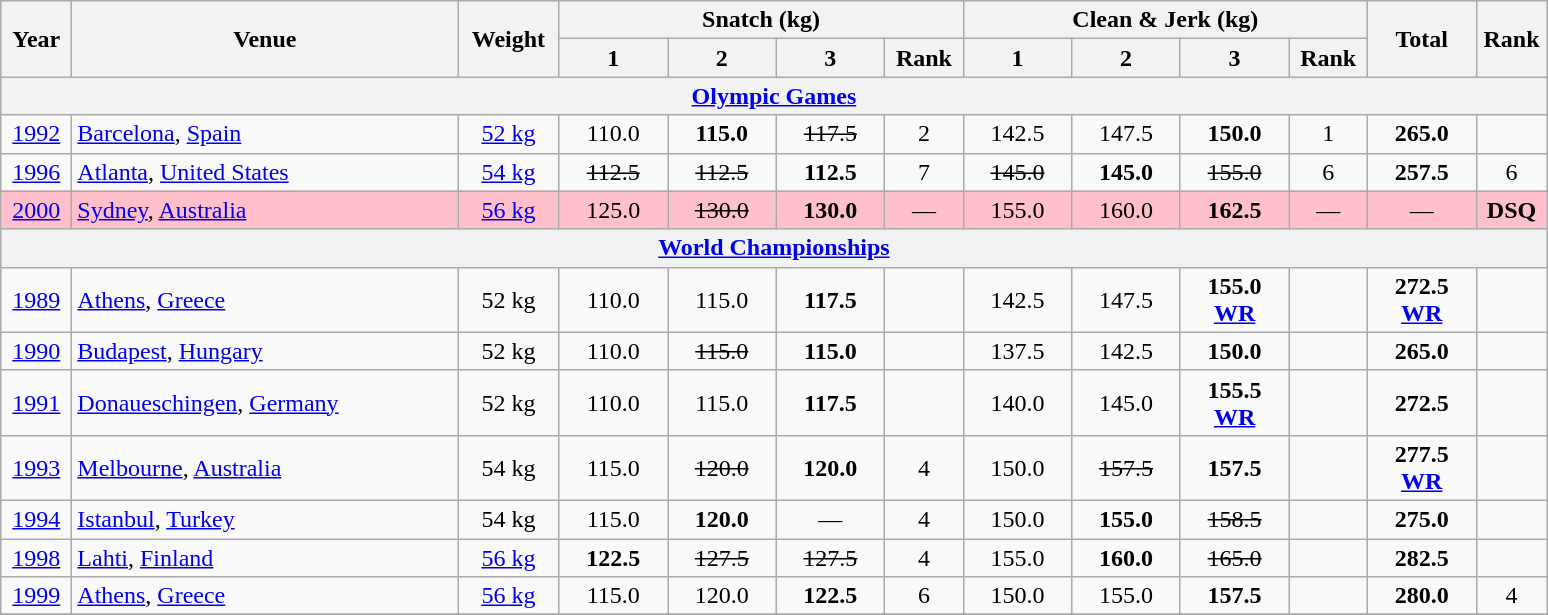<table class="wikitable" style="text-align:center;">
<tr>
<th rowspan=2 width=40>Year</th>
<th rowspan=2 width=250>Venue</th>
<th rowspan=2 width=60>Weight</th>
<th colspan=4>Snatch (kg)</th>
<th colspan=4>Clean & Jerk (kg)</th>
<th rowspan=2 width=65>Total</th>
<th rowspan=2 width=40>Rank</th>
</tr>
<tr>
<th width=65>1</th>
<th width=65>2</th>
<th width=65>3</th>
<th width=45>Rank</th>
<th width=65>1</th>
<th width=65>2</th>
<th width=65>3</th>
<th width=45>Rank</th>
</tr>
<tr>
<th colspan=13><a href='#'>Olympic Games</a></th>
</tr>
<tr>
<td><a href='#'>1992</a></td>
<td align=left> <a href='#'>Barcelona</a>, <a href='#'>Spain</a></td>
<td><a href='#'>52 kg</a></td>
<td>110.0</td>
<td><strong>115.0</strong></td>
<td><s>117.5</s></td>
<td>2</td>
<td>142.5</td>
<td>147.5</td>
<td><strong>150.0</strong></td>
<td>1</td>
<td><strong>265.0</strong></td>
<td></td>
</tr>
<tr>
<td><a href='#'>1996</a></td>
<td align=left> <a href='#'>Atlanta</a>, <a href='#'>United States</a></td>
<td><a href='#'>54 kg</a></td>
<td><s>112.5</s></td>
<td><s>112.5</s></td>
<td><strong>112.5</strong></td>
<td>7</td>
<td><s>145.0</s></td>
<td><strong>145.0</strong></td>
<td><s>155.0</s></td>
<td>6</td>
<td><strong>257.5</strong></td>
<td>6</td>
</tr>
<tr bgcolor=pink>
<td><a href='#'>2000</a></td>
<td align=left> <a href='#'>Sydney</a>, <a href='#'>Australia</a></td>
<td><a href='#'>56 kg</a></td>
<td>125.0</td>
<td><s>130.0</s></td>
<td><strong>130.0</strong></td>
<td>—</td>
<td>155.0</td>
<td>160.0</td>
<td><strong>162.5</strong></td>
<td>—</td>
<td>—</td>
<td><strong>DSQ</strong></td>
</tr>
<tr>
<th colspan=13><a href='#'>World Championships</a></th>
</tr>
<tr>
<td><a href='#'>1989</a></td>
<td align=left> <a href='#'>Athens</a>, <a href='#'>Greece</a></td>
<td>52 kg</td>
<td>110.0</td>
<td>115.0</td>
<td><strong>117.5</strong></td>
<td></td>
<td>142.5</td>
<td>147.5</td>
<td><strong>155.0 <a href='#'>WR</a></strong></td>
<td></td>
<td><strong>272.5 <a href='#'>WR</a></strong></td>
<td></td>
</tr>
<tr>
<td><a href='#'>1990</a></td>
<td align=left> <a href='#'>Budapest</a>, <a href='#'>Hungary</a></td>
<td>52 kg</td>
<td>110.0</td>
<td><s>115.0</s></td>
<td><strong>115.0</strong></td>
<td></td>
<td>137.5</td>
<td>142.5</td>
<td><strong>150.0</strong></td>
<td></td>
<td><strong>265.0</strong></td>
<td></td>
</tr>
<tr>
<td><a href='#'>1991</a></td>
<td align=left> <a href='#'>Donaueschingen</a>, <a href='#'>Germany</a></td>
<td>52 kg</td>
<td>110.0</td>
<td>115.0</td>
<td><strong>117.5</strong></td>
<td></td>
<td>140.0</td>
<td>145.0</td>
<td><strong>155.5 <a href='#'>WR</a></strong></td>
<td></td>
<td><strong>272.5</strong></td>
<td></td>
</tr>
<tr>
<td><a href='#'>1993</a></td>
<td align=left> <a href='#'>Melbourne</a>, <a href='#'>Australia</a></td>
<td>54 kg</td>
<td>115.0</td>
<td><s>120.0</s></td>
<td><strong>120.0</strong></td>
<td>4</td>
<td>150.0</td>
<td><s>157.5</s></td>
<td><strong>157.5</strong></td>
<td></td>
<td><strong>277.5 <a href='#'>WR</a></strong></td>
<td></td>
</tr>
<tr>
<td><a href='#'>1994</a></td>
<td align=left> <a href='#'>Istanbul</a>, <a href='#'>Turkey</a></td>
<td>54 kg</td>
<td>115.0</td>
<td><strong>120.0</strong></td>
<td>—</td>
<td>4</td>
<td>150.0</td>
<td><strong>155.0</strong></td>
<td><s>158.5</s></td>
<td></td>
<td><strong>275.0</strong></td>
<td></td>
</tr>
<tr>
<td><a href='#'>1998</a></td>
<td align=left> <a href='#'>Lahti</a>, <a href='#'>Finland</a></td>
<td><a href='#'>56 kg</a></td>
<td><strong>122.5</strong></td>
<td><s>127.5</s></td>
<td><s>127.5</s></td>
<td>4</td>
<td>155.0</td>
<td><strong>160.0</strong></td>
<td><s>165.0</s></td>
<td></td>
<td><strong>282.5</strong></td>
<td></td>
</tr>
<tr>
<td><a href='#'>1999</a></td>
<td align=left> <a href='#'>Athens</a>, <a href='#'>Greece</a></td>
<td><a href='#'>56 kg</a></td>
<td>115.0</td>
<td>120.0</td>
<td><strong>122.5</strong></td>
<td>6</td>
<td>150.0</td>
<td>155.0</td>
<td><strong>157.5</strong></td>
<td></td>
<td><strong>280.0</strong></td>
<td>4</td>
</tr>
<tr>
</tr>
</table>
